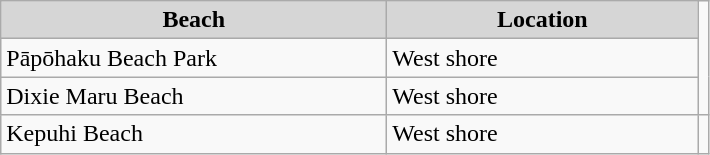<table class="wikitable sortable collapsible collapsed">
<tr align="center" bgcolor="#D6D6D6">
<td width="250"><strong>Beach</strong></td>
<td width="200"><strong>Location</strong></td>
</tr>
<tr>
<td>Pāpōhaku Beach Park</td>
<td>West shore</td>
</tr>
<tr>
<td>Dixie Maru Beach</td>
<td>West shore</td>
</tr>
<tr>
<td>Kepuhi Beach</td>
<td>West shore</td>
<td></td>
</tr>
</table>
